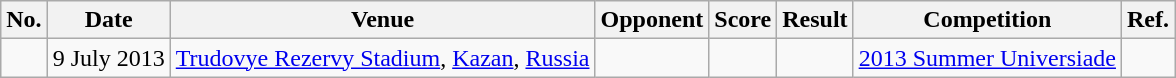<table class="wikitable">
<tr>
<th>No.</th>
<th>Date</th>
<th>Venue</th>
<th>Opponent</th>
<th>Score</th>
<th>Result</th>
<th>Competition</th>
<th>Ref.</th>
</tr>
<tr>
<td></td>
<td>9 July 2013</td>
<td><a href='#'>Trudovye Rezervy Stadium</a>, <a href='#'>Kazan</a>, <a href='#'>Russia</a></td>
<td></td>
<td></td>
<td></td>
<td><a href='#'>2013 Summer Universiade</a></td>
<td></td>
</tr>
</table>
